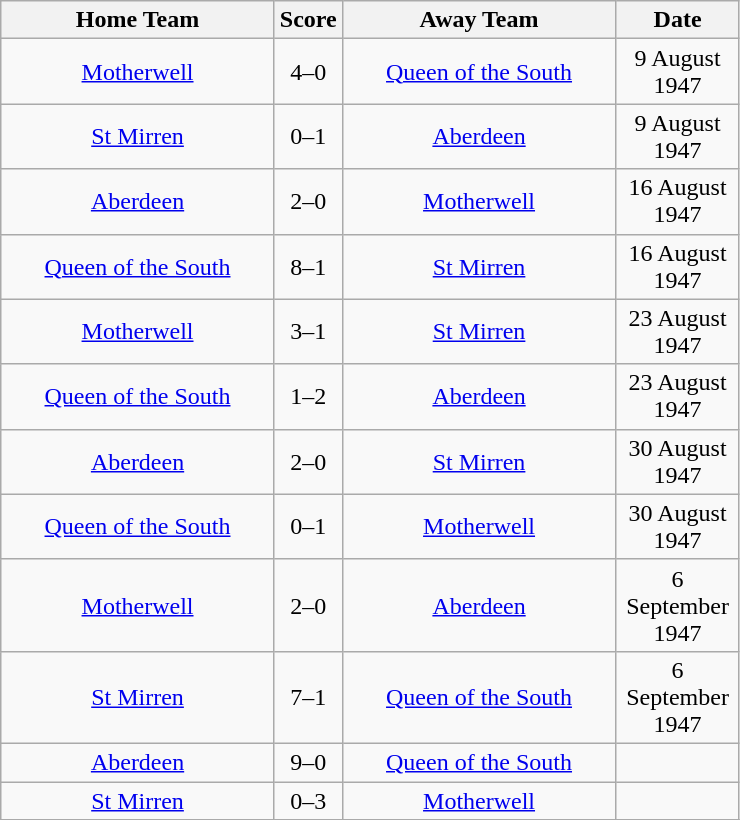<table class="wikitable" style="text-align:center;">
<tr>
<th width=175>Home Team</th>
<th width=20>Score</th>
<th width=175>Away Team</th>
<th width= 75>Date</th>
</tr>
<tr>
<td><a href='#'>Motherwell</a></td>
<td>4–0</td>
<td><a href='#'>Queen of the South</a></td>
<td>9 August 1947</td>
</tr>
<tr>
<td><a href='#'>St Mirren</a></td>
<td>0–1</td>
<td><a href='#'>Aberdeen</a></td>
<td>9 August 1947</td>
</tr>
<tr>
<td><a href='#'>Aberdeen</a></td>
<td>2–0</td>
<td><a href='#'>Motherwell</a></td>
<td>16 August 1947</td>
</tr>
<tr>
<td><a href='#'>Queen of the South</a></td>
<td>8–1</td>
<td><a href='#'>St Mirren</a></td>
<td>16 August 1947</td>
</tr>
<tr>
<td><a href='#'>Motherwell</a></td>
<td>3–1</td>
<td><a href='#'>St Mirren</a></td>
<td>23 August 1947</td>
</tr>
<tr>
<td><a href='#'>Queen of the South</a></td>
<td>1–2</td>
<td><a href='#'>Aberdeen</a></td>
<td>23 August 1947</td>
</tr>
<tr>
<td><a href='#'>Aberdeen</a></td>
<td>2–0</td>
<td><a href='#'>St Mirren</a></td>
<td>30 August 1947</td>
</tr>
<tr>
<td><a href='#'>Queen of the South</a></td>
<td>0–1</td>
<td><a href='#'>Motherwell</a></td>
<td>30 August 1947</td>
</tr>
<tr>
<td><a href='#'>Motherwell</a></td>
<td>2–0</td>
<td><a href='#'>Aberdeen</a></td>
<td>6 September 1947</td>
</tr>
<tr>
<td><a href='#'>St Mirren</a></td>
<td>7–1</td>
<td><a href='#'>Queen of the South</a></td>
<td>6 September 1947</td>
</tr>
<tr>
<td><a href='#'>Aberdeen</a></td>
<td>9–0</td>
<td><a href='#'>Queen of the South</a></td>
<td></td>
</tr>
<tr>
<td><a href='#'>St Mirren</a></td>
<td>0–3</td>
<td><a href='#'>Motherwell</a></td>
<td></td>
</tr>
<tr>
</tr>
</table>
